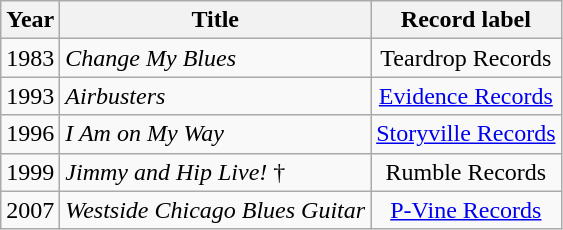<table class="wikitable sortable">
<tr>
<th>Year</th>
<th>Title</th>
<th>Record label</th>
</tr>
<tr>
<td>1983</td>
<td><em>Change My Blues</em></td>
<td style="text-align:center;">Teardrop Records</td>
</tr>
<tr>
<td>1993</td>
<td><em>Airbusters</em></td>
<td style="text-align:center;"><a href='#'>Evidence Records</a></td>
</tr>
<tr>
<td>1996</td>
<td><em>I Am on My Way</em></td>
<td style="text-align:center;"><a href='#'>Storyville Records</a></td>
</tr>
<tr>
<td>1999</td>
<td><em>Jimmy and Hip Live!</em> †</td>
<td style="text-align:center;">Rumble Records</td>
</tr>
<tr>
<td>2007</td>
<td><em>Westside Chicago Blues Guitar</em></td>
<td style="text-align:center;"><a href='#'>P-Vine Records</a></td>
</tr>
</table>
